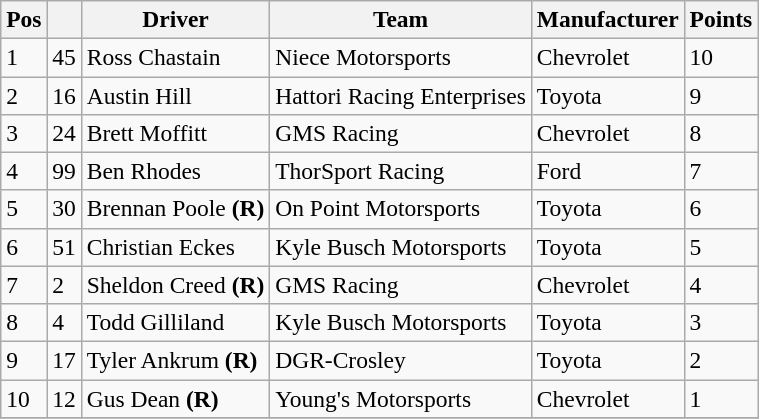<table class="wikitable" style="font-size:98%">
<tr>
<th>Pos</th>
<th></th>
<th>Driver</th>
<th>Team</th>
<th>Manufacturer</th>
<th>Points</th>
</tr>
<tr>
<td>1</td>
<td>45</td>
<td>Ross Chastain</td>
<td>Niece Motorsports</td>
<td>Chevrolet</td>
<td>10</td>
</tr>
<tr>
<td>2</td>
<td>16</td>
<td>Austin Hill</td>
<td>Hattori Racing Enterprises</td>
<td>Toyota</td>
<td>9</td>
</tr>
<tr>
<td>3</td>
<td>24</td>
<td>Brett Moffitt</td>
<td>GMS Racing</td>
<td>Chevrolet</td>
<td>8</td>
</tr>
<tr>
<td>4</td>
<td>99</td>
<td>Ben Rhodes</td>
<td>ThorSport Racing</td>
<td>Ford</td>
<td>7</td>
</tr>
<tr>
<td>5</td>
<td>30</td>
<td>Brennan Poole <strong>(R)</strong></td>
<td>On Point Motorsports</td>
<td>Toyota</td>
<td>6</td>
</tr>
<tr>
<td>6</td>
<td>51</td>
<td>Christian Eckes</td>
<td>Kyle Busch Motorsports</td>
<td>Toyota</td>
<td>5</td>
</tr>
<tr>
<td>7</td>
<td>2</td>
<td>Sheldon Creed <strong>(R)</strong></td>
<td>GMS Racing</td>
<td>Chevrolet</td>
<td>4</td>
</tr>
<tr>
<td>8</td>
<td>4</td>
<td>Todd Gilliland</td>
<td>Kyle Busch Motorsports</td>
<td>Toyota</td>
<td>3</td>
</tr>
<tr>
<td>9</td>
<td>17</td>
<td>Tyler Ankrum <strong>(R)</strong></td>
<td>DGR-Crosley</td>
<td>Toyota</td>
<td>2</td>
</tr>
<tr>
<td>10</td>
<td>12</td>
<td>Gus Dean <strong>(R)</strong></td>
<td>Young's Motorsports</td>
<td>Chevrolet</td>
<td>1</td>
</tr>
<tr>
</tr>
</table>
